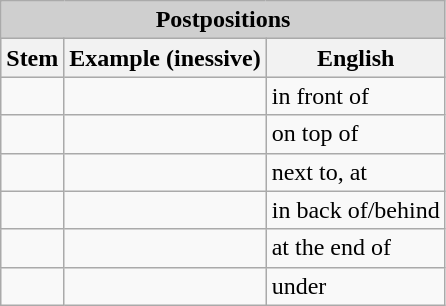<table class="wikitable">
<tr>
<th colspan="4" style="background:#cfcfcf;">Postpositions</th>
</tr>
<tr style="background:#dfdfdf;" |>
<th>Stem</th>
<th>Example (inessive)</th>
<th>English</th>
</tr>
<tr>
<td></td>
<td></td>
<td>in front of</td>
</tr>
<tr>
<td></td>
<td></td>
<td>on top of</td>
</tr>
<tr>
<td></td>
<td></td>
<td>next to, at</td>
</tr>
<tr>
<td></td>
<td></td>
<td>in back of/behind</td>
</tr>
<tr>
<td></td>
<td></td>
<td>at the end of</td>
</tr>
<tr>
<td></td>
<td></td>
<td>under</td>
</tr>
</table>
